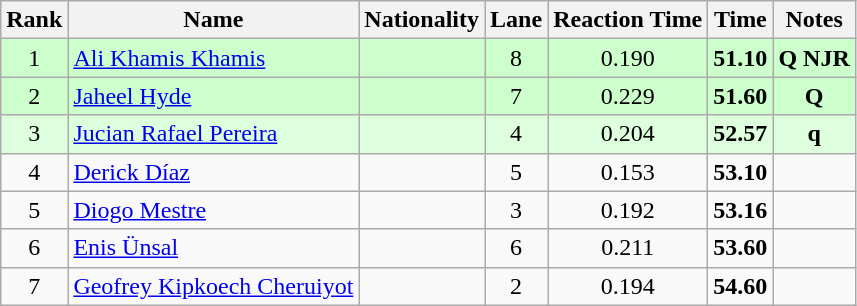<table class="wikitable sortable" style="text-align:center">
<tr>
<th>Rank</th>
<th>Name</th>
<th>Nationality</th>
<th>Lane</th>
<th>Reaction Time</th>
<th>Time</th>
<th>Notes</th>
</tr>
<tr bgcolor=ccffcc>
<td>1</td>
<td align=left><a href='#'>Ali Khamis Khamis</a></td>
<td align=left></td>
<td>8</td>
<td>0.190</td>
<td><strong>51.10</strong></td>
<td><strong>Q NJR</strong></td>
</tr>
<tr bgcolor=ccffcc>
<td>2</td>
<td align=left><a href='#'>Jaheel Hyde</a></td>
<td align=left></td>
<td>7</td>
<td>0.229</td>
<td><strong>51.60</strong></td>
<td><strong>Q</strong></td>
</tr>
<tr bgcolor=ddffdd>
<td>3</td>
<td align=left><a href='#'>Jucian Rafael Pereira</a></td>
<td align=left></td>
<td>4</td>
<td>0.204</td>
<td><strong>52.57</strong></td>
<td><strong>q</strong></td>
</tr>
<tr>
<td>4</td>
<td align=left><a href='#'>Derick Díaz</a></td>
<td align=left></td>
<td>5</td>
<td>0.153</td>
<td><strong>53.10</strong></td>
<td></td>
</tr>
<tr>
<td>5</td>
<td align=left><a href='#'>Diogo Mestre</a></td>
<td align=left></td>
<td>3</td>
<td>0.192</td>
<td><strong>53.16</strong></td>
<td></td>
</tr>
<tr>
<td>6</td>
<td align=left><a href='#'>Enis Ünsal</a></td>
<td align=left></td>
<td>6</td>
<td>0.211</td>
<td><strong>53.60</strong></td>
<td></td>
</tr>
<tr>
<td>7</td>
<td align=left><a href='#'>Geofrey Kipkoech Cheruiyot</a></td>
<td align=left></td>
<td>2</td>
<td>0.194</td>
<td><strong>54.60</strong></td>
<td></td>
</tr>
</table>
